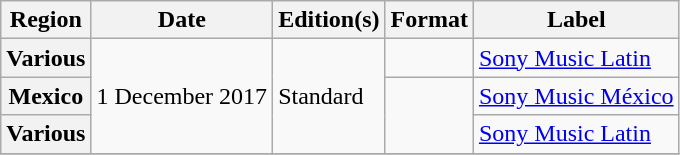<table class="wikitable plainrowheaders">
<tr>
<th scope="col">Region</th>
<th scope="col">Date</th>
<th scope="col">Edition(s)</th>
<th scope="col">Format</th>
<th scope="col">Label</th>
</tr>
<tr>
<th scope="row">Various</th>
<td rowspan="3">1 December 2017</td>
<td rowspan="3">Standard</td>
<td></td>
<td><a href='#'>Sony Music Latin</a></td>
</tr>
<tr>
<th scope="row">Mexico</th>
<td rowspan="2"></td>
<td><a href='#'>Sony Music México</a></td>
</tr>
<tr>
<th scope="row">Various</th>
<td><a href='#'>Sony Music Latin</a></td>
</tr>
<tr>
</tr>
</table>
